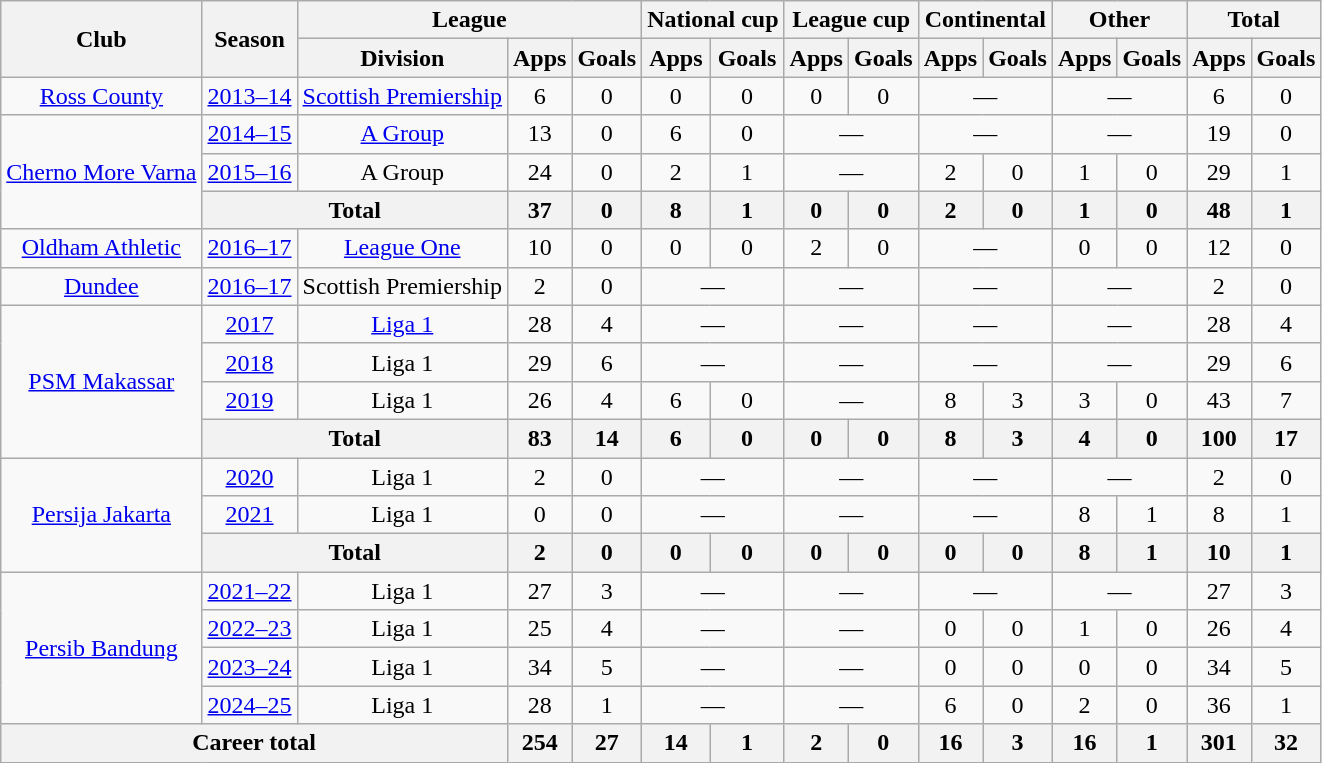<table class="wikitable" style="text-align:center">
<tr>
<th rowspan="2">Club</th>
<th rowspan="2">Season</th>
<th colspan="3">League</th>
<th colspan="2">National cup</th>
<th colspan="2">League cup</th>
<th colspan="2">Continental</th>
<th colspan="2">Other</th>
<th colspan="2">Total</th>
</tr>
<tr>
<th>Division</th>
<th>Apps</th>
<th>Goals</th>
<th>Apps</th>
<th>Goals</th>
<th>Apps</th>
<th>Goals</th>
<th>Apps</th>
<th>Goals</th>
<th>Apps</th>
<th>Goals</th>
<th>Apps</th>
<th>Goals</th>
</tr>
<tr>
<td><a href='#'>Ross County</a></td>
<td><a href='#'>2013–14</a></td>
<td rowspan="1"><a href='#'>Scottish Premiership</a></td>
<td>6</td>
<td>0</td>
<td>0</td>
<td>0</td>
<td>0</td>
<td>0</td>
<td colspan="2">—</td>
<td colspan="2">—</td>
<td>6</td>
<td>0</td>
</tr>
<tr>
<td rowspan="3"><a href='#'>Cherno More Varna</a></td>
<td><a href='#'>2014–15</a></td>
<td rowspan="1"><a href='#'>A Group</a></td>
<td>13</td>
<td>0</td>
<td>6</td>
<td>0</td>
<td colspan="2">—</td>
<td colspan="2">—</td>
<td colspan="2">—</td>
<td>19</td>
<td>0</td>
</tr>
<tr>
<td><a href='#'>2015–16</a></td>
<td rowspan="1">A Group</td>
<td>24</td>
<td>0</td>
<td>2</td>
<td>1</td>
<td colspan="2">—</td>
<td>2</td>
<td>0</td>
<td>1</td>
<td>0</td>
<td>29</td>
<td>1</td>
</tr>
<tr>
<th colspan="2">Total</th>
<th>37</th>
<th>0</th>
<th>8</th>
<th>1</th>
<th>0</th>
<th>0</th>
<th>2</th>
<th>0</th>
<th>1</th>
<th>0</th>
<th>48</th>
<th>1</th>
</tr>
<tr>
<td><a href='#'>Oldham Athletic</a></td>
<td><a href='#'>2016–17</a></td>
<td><a href='#'>League One</a></td>
<td>10</td>
<td>0</td>
<td>0</td>
<td>0</td>
<td>2</td>
<td>0</td>
<td colspan="2">—</td>
<td>0</td>
<td>0</td>
<td>12</td>
<td>0</td>
</tr>
<tr>
<td><a href='#'>Dundee</a></td>
<td><a href='#'>2016–17</a></td>
<td>Scottish Premiership</td>
<td>2</td>
<td>0</td>
<td colspan="2">—</td>
<td colspan="2">—</td>
<td colspan="2">—</td>
<td colspan="2">—</td>
<td>2</td>
<td>0</td>
</tr>
<tr>
<td rowspan="4"><a href='#'>PSM Makassar</a></td>
<td><a href='#'>2017</a></td>
<td rowspan="1"><a href='#'>Liga 1</a></td>
<td>28</td>
<td>4</td>
<td colspan="2">—</td>
<td colspan="2">—</td>
<td colspan="2">—</td>
<td colspan="2">—</td>
<td>28</td>
<td>4</td>
</tr>
<tr>
<td><a href='#'>2018</a></td>
<td rowspan="1">Liga 1</td>
<td>29</td>
<td>6</td>
<td colspan="2">—</td>
<td colspan="2">—</td>
<td colspan="2">—</td>
<td colspan="2">—</td>
<td>29</td>
<td>6</td>
</tr>
<tr>
<td><a href='#'>2019</a></td>
<td rowspan="1">Liga 1</td>
<td>26</td>
<td>4</td>
<td>6</td>
<td>0</td>
<td colspan="2">—</td>
<td>8</td>
<td>3</td>
<td>3</td>
<td>0</td>
<td>43</td>
<td>7</td>
</tr>
<tr>
<th colspan="2">Total</th>
<th>83</th>
<th>14</th>
<th>6</th>
<th>0</th>
<th>0</th>
<th>0</th>
<th>8</th>
<th>3</th>
<th>4</th>
<th>0</th>
<th>100</th>
<th>17</th>
</tr>
<tr>
<td rowspan="3"><a href='#'>Persija Jakarta</a></td>
<td><a href='#'>2020</a></td>
<td rowspan="1">Liga 1</td>
<td>2</td>
<td>0</td>
<td colspan="2">—</td>
<td colspan="2">—</td>
<td colspan="2">—</td>
<td colspan="2">—</td>
<td>2</td>
<td>0</td>
</tr>
<tr>
<td><a href='#'>2021</a></td>
<td rowspan="1">Liga 1</td>
<td>0</td>
<td>0</td>
<td colspan="2">—</td>
<td colspan="2">—</td>
<td colspan="2">—</td>
<td>8</td>
<td>1</td>
<td>8</td>
<td>1</td>
</tr>
<tr>
<th colspan="2">Total</th>
<th>2</th>
<th>0</th>
<th>0</th>
<th>0</th>
<th>0</th>
<th>0</th>
<th>0</th>
<th>0</th>
<th>8</th>
<th>1</th>
<th>10</th>
<th>1</th>
</tr>
<tr>
<td rowspan="4"><a href='#'>Persib Bandung</a></td>
<td><a href='#'>2021–22</a></td>
<td>Liga 1</td>
<td>27</td>
<td>3</td>
<td colspan="2">—</td>
<td colspan="2">—</td>
<td colspan="2">—</td>
<td colspan="2">—</td>
<td>27</td>
<td>3</td>
</tr>
<tr>
<td><a href='#'>2022–23</a></td>
<td>Liga 1</td>
<td>25</td>
<td>4</td>
<td colspan="2">—</td>
<td colspan="2">—</td>
<td>0</td>
<td>0</td>
<td>1</td>
<td>0</td>
<td>26</td>
<td>4</td>
</tr>
<tr>
<td><a href='#'>2023–24</a></td>
<td>Liga 1</td>
<td>34</td>
<td>5</td>
<td colspan="2">—</td>
<td colspan="2">—</td>
<td>0</td>
<td>0</td>
<td>0</td>
<td>0</td>
<td>34</td>
<td>5</td>
</tr>
<tr>
<td><a href='#'>2024–25</a></td>
<td>Liga 1</td>
<td>28</td>
<td>1</td>
<td colspan="2">—</td>
<td colspan="2">—</td>
<td>6</td>
<td>0</td>
<td>2</td>
<td>0</td>
<td>36</td>
<td>1</td>
</tr>
<tr>
<th colspan="3">Career total</th>
<th>254</th>
<th>27</th>
<th>14</th>
<th>1</th>
<th>2</th>
<th>0</th>
<th>16</th>
<th>3</th>
<th>16</th>
<th>1</th>
<th>301</th>
<th>32</th>
</tr>
</table>
